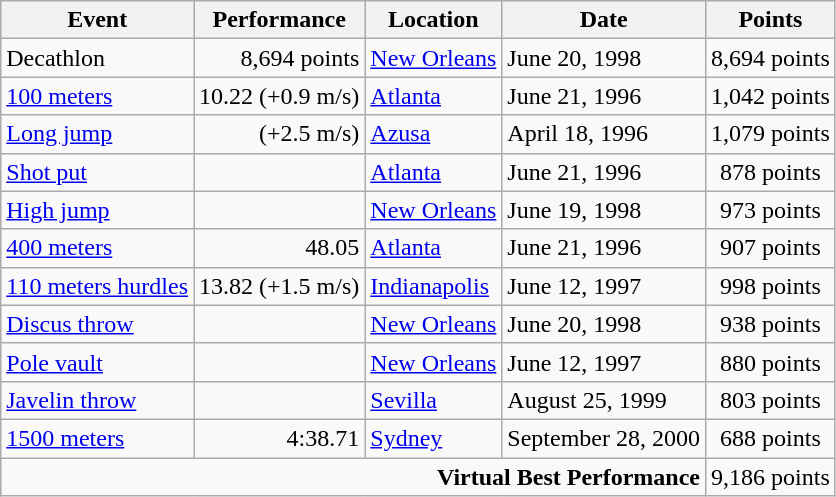<table class="wikitable">
<tr>
<th>Event</th>
<th>Performance</th>
<th>Location</th>
<th>Date</th>
<th>Points</th>
</tr>
<tr>
<td>Decathlon</td>
<td align=right>8,694 points</td>
<td><a href='#'>New Orleans</a></td>
<td>June 20, 1998</td>
<td align=center>8,694 points</td>
</tr>
<tr>
<td><a href='#'>100 meters</a></td>
<td align=right>10.22 (+0.9 m/s)</td>
<td><a href='#'>Atlanta</a></td>
<td>June 21, 1996</td>
<td align=center>1,042 points</td>
</tr>
<tr>
<td><a href='#'>Long jump</a></td>
<td align=right> (+2.5 m/s) </td>
<td><a href='#'>Azusa</a></td>
<td>April 18, 1996</td>
<td align=center>1,079 points</td>
</tr>
<tr>
<td><a href='#'>Shot put</a></td>
<td align=right></td>
<td><a href='#'>Atlanta</a></td>
<td>June 21, 1996</td>
<td align=center>878 points</td>
</tr>
<tr>
<td><a href='#'>High jump</a></td>
<td align=right></td>
<td><a href='#'>New Orleans</a></td>
<td>June 19, 1998</td>
<td align=center>973 points</td>
</tr>
<tr>
<td><a href='#'>400 meters</a></td>
<td align=right>48.05</td>
<td><a href='#'>Atlanta</a></td>
<td>June 21, 1996</td>
<td align=center>907 points</td>
</tr>
<tr>
<td><a href='#'>110 meters hurdles</a></td>
<td align=right>13.82 (+1.5 m/s)</td>
<td><a href='#'>Indianapolis</a></td>
<td>June 12, 1997</td>
<td align=center>998 points</td>
</tr>
<tr>
<td><a href='#'>Discus throw</a></td>
<td align=right></td>
<td><a href='#'>New Orleans</a></td>
<td>June 20, 1998</td>
<td align=center>938 points</td>
</tr>
<tr>
<td><a href='#'>Pole vault</a></td>
<td align=right></td>
<td><a href='#'>New Orleans</a></td>
<td>June 12, 1997</td>
<td align=center>880 points</td>
</tr>
<tr>
<td><a href='#'>Javelin throw</a></td>
<td align=right></td>
<td><a href='#'>Sevilla</a></td>
<td>August 25, 1999</td>
<td align=center>803 points</td>
</tr>
<tr>
<td><a href='#'>1500 meters</a></td>
<td align=right>4:38.71</td>
<td><a href='#'>Sydney</a></td>
<td>September 28, 2000</td>
<td align=center>688 points</td>
</tr>
<tr>
<td colspan=4 align=right><strong>Virtual Best Performance</strong></td>
<td align="center">9,186 points</td>
</tr>
</table>
